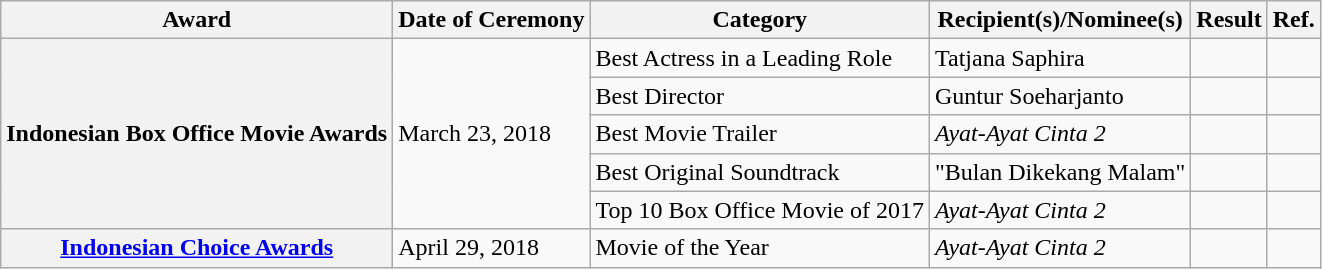<table class="wikitable plainrowheaders sortable">
<tr>
<th>Award</th>
<th>Date of Ceremony</th>
<th>Category</th>
<th>Recipient(s)/Nominee(s)</th>
<th>Result</th>
<th class="unsortable">Ref.</th>
</tr>
<tr>
<th scope="row" rowspan="5">Indonesian Box Office Movie Awards</th>
<td rowspan="5">March 23, 2018</td>
<td>Best Actress in a Leading Role</td>
<td>Tatjana Saphira</td>
<td></td>
<td align="center"></td>
</tr>
<tr>
<td>Best Director</td>
<td>Guntur Soeharjanto</td>
<td></td>
<td align="center"></td>
</tr>
<tr>
<td>Best Movie Trailer</td>
<td><em>Ayat-Ayat Cinta 2</em></td>
<td></td>
<td align="center"></td>
</tr>
<tr>
<td>Best Original Soundtrack</td>
<td>"Bulan Dikekang Malam" <br></td>
<td></td>
<td align="center"></td>
</tr>
<tr>
<td>Top 10 Box Office Movie of 2017</td>
<td><em>Ayat-Ayat Cinta 2</em></td>
<td></td>
<td align="center"></td>
</tr>
<tr>
<th scope="row"><a href='#'>Indonesian Choice Awards</a></th>
<td rowspan="1">April 29, 2018</td>
<td>Movie of the Year</td>
<td><em>Ayat-Ayat Cinta 2</em></td>
<td></td>
<td align="center"></td>
</tr>
</table>
